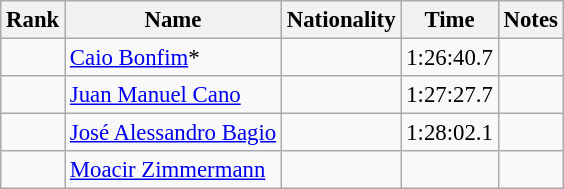<table class="wikitable sortable" style="text-align:center;font-size:95%">
<tr>
<th>Rank</th>
<th>Name</th>
<th>Nationality</th>
<th>Time</th>
<th>Notes</th>
</tr>
<tr>
<td></td>
<td align=left><a href='#'>Caio Bonfim</a>*</td>
<td align=left></td>
<td>1:26:40.7</td>
<td></td>
</tr>
<tr>
<td></td>
<td align=left><a href='#'>Juan Manuel Cano</a></td>
<td align=left></td>
<td>1:27:27.7</td>
<td></td>
</tr>
<tr>
<td></td>
<td align=left><a href='#'>José Alessandro Bagio</a></td>
<td align=left></td>
<td>1:28:02.1</td>
<td></td>
</tr>
<tr>
<td></td>
<td align=left><a href='#'>Moacir Zimmermann</a></td>
<td align=left></td>
<td></td>
<td></td>
</tr>
</table>
